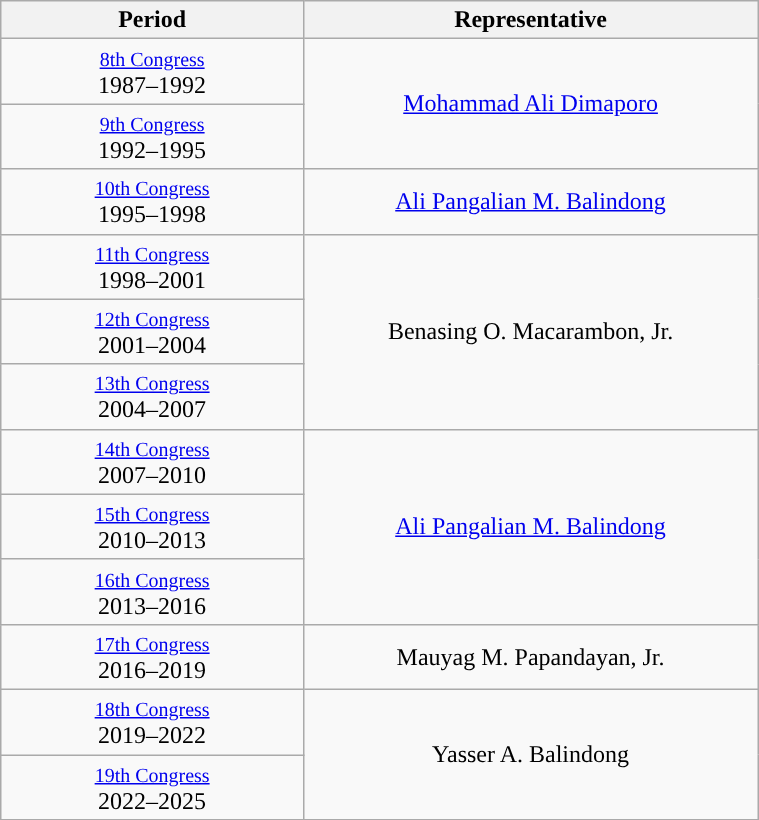<table class="wikitable" style="text-align:center; width:40%;">
<tr>
<th width="40%">Period</th>
<th>Representative</th>
</tr>
<tr>
<td><small><a href='#'>8th Congress</a></small><br>1987–1992</td>
<td rowspan="2"><a href='#'>Mohammad Ali Dimaporo</a></td>
</tr>
<tr>
<td><small><a href='#'>9th Congress</a></small><br>1992–1995</td>
</tr>
<tr>
<td><small><a href='#'>10th Congress</a></small><br>1995–1998</td>
<td><a href='#'>Ali Pangalian M. Balindong</a></td>
</tr>
<tr>
<td><small><a href='#'>11th Congress</a></small><br>1998–2001</td>
<td rowspan="3">Benasing O. Macarambon, Jr.</td>
</tr>
<tr>
<td><small><a href='#'>12th Congress</a></small><br>2001–2004</td>
</tr>
<tr>
<td><small><a href='#'>13th Congress</a></small><br>2004–2007</td>
</tr>
<tr>
<td><small><a href='#'>14th Congress</a></small><br>2007–2010</td>
<td rowspan="3"><a href='#'>Ali Pangalian M. Balindong</a></td>
</tr>
<tr>
<td><small><a href='#'>15th Congress</a></small><br>2010–2013</td>
</tr>
<tr>
<td><small><a href='#'>16th Congress</a></small><br>2013–2016</td>
</tr>
<tr>
<td><small><a href='#'>17th Congress</a></small><br>2016–2019</td>
<td>Mauyag M. Papandayan, Jr.</td>
</tr>
<tr>
<td><small><a href='#'>18th Congress</a></small><br>2019–2022</td>
<td rowspan="2'">Yasser A. Balindong</td>
</tr>
<tr>
<td><small><a href='#'>19th Congress</a></small><br>2022–2025</td>
</tr>
</table>
